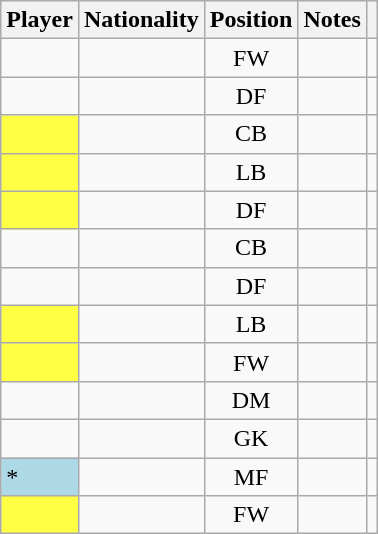<table class="wikitable" style="text-align:center">
<tr>
<th rowspan="1">Player</th>
<th rowspan="1">Nationality</th>
<th rowspan="1">Position</th>
<th>Notes</th>
<th rowspan="1"></th>
</tr>
<tr>
<td style="text-align:left;"></td>
<td style="text-align:left;"></td>
<td>FW</td>
<td></td>
<td></td>
</tr>
<tr>
<td style="text-align:left;"></td>
<td style="text-align:left;"></td>
<td>DF</td>
<td></td>
<td></td>
</tr>
<tr>
<td style="text-align:left; background:#ff4;"> </td>
<td style="text-align:left;"></td>
<td>CB</td>
<td></td>
<td></td>
</tr>
<tr>
<td style="text-align:left; background:#ff4;"> </td>
<td style="text-align:left;"></td>
<td>LB</td>
<td></td>
<td></td>
</tr>
<tr>
<td style="text-align:left; background:#ff4;"> </td>
<td style="text-align:left;"></td>
<td>DF</td>
<td></td>
<td></td>
</tr>
<tr>
<td style="text-align:left;"></td>
<td style="text-align:left;"></td>
<td>CB</td>
<td></td>
<td></td>
</tr>
<tr>
<td style="text-align:left;"></td>
<td style="text-align:left;"></td>
<td>DF</td>
<td></td>
<td></td>
</tr>
<tr>
<td style="text-align:left; background:#ff4;"> </td>
<td style="text-align:left;"></td>
<td>LB</td>
<td></td>
<td></td>
</tr>
<tr>
<td style="text-align:left; background:#ff4;"> </td>
<td style="text-align:left;"></td>
<td>FW</td>
<td></td>
<td></td>
</tr>
<tr>
<td style="text-align:left;"></td>
<td style="text-align:left;"></td>
<td>DM</td>
<td></td>
<td></td>
</tr>
<tr>
<td style="text-align:left;"></td>
<td style="text-align:left;"></td>
<td>GK</td>
<td></td>
<td></td>
</tr>
<tr>
<td style="text-align:left; background:lightblue;"> *</td>
<td style="text-align:left;"></td>
<td>MF</td>
<td></td>
<td></td>
</tr>
<tr>
<td style="text-align:left; background:#ff4;"> </td>
<td style="text-align:left;"></td>
<td>FW</td>
<td></td>
<td></td>
</tr>
</table>
